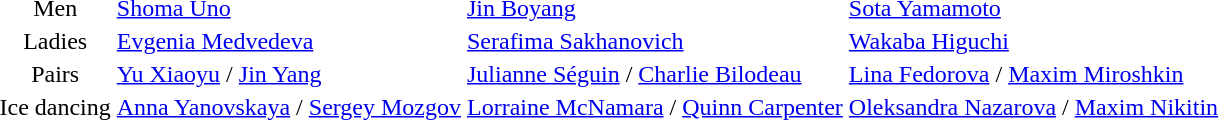<table>
<tr>
<td align=center>Men</td>
<td> <a href='#'>Shoma Uno</a></td>
<td> <a href='#'>Jin Boyang</a></td>
<td> <a href='#'>Sota Yamamoto</a></td>
</tr>
<tr>
<td align=center>Ladies</td>
<td> <a href='#'>Evgenia Medvedeva</a></td>
<td> <a href='#'>Serafima Sakhanovich</a></td>
<td> <a href='#'>Wakaba Higuchi</a></td>
</tr>
<tr>
<td align=center>Pairs</td>
<td> <a href='#'>Yu Xiaoyu</a> / <a href='#'>Jin Yang</a></td>
<td> <a href='#'>Julianne Séguin</a> / <a href='#'>Charlie Bilodeau</a></td>
<td> <a href='#'>Lina Fedorova</a> / <a href='#'>Maxim Miroshkin</a></td>
</tr>
<tr>
<td align=center>Ice dancing</td>
<td> <a href='#'>Anna Yanovskaya</a> / <a href='#'>Sergey Mozgov</a></td>
<td> <a href='#'>Lorraine McNamara</a> / <a href='#'>Quinn Carpenter</a></td>
<td> <a href='#'>Oleksandra Nazarova</a> / <a href='#'>Maxim Nikitin</a></td>
</tr>
</table>
